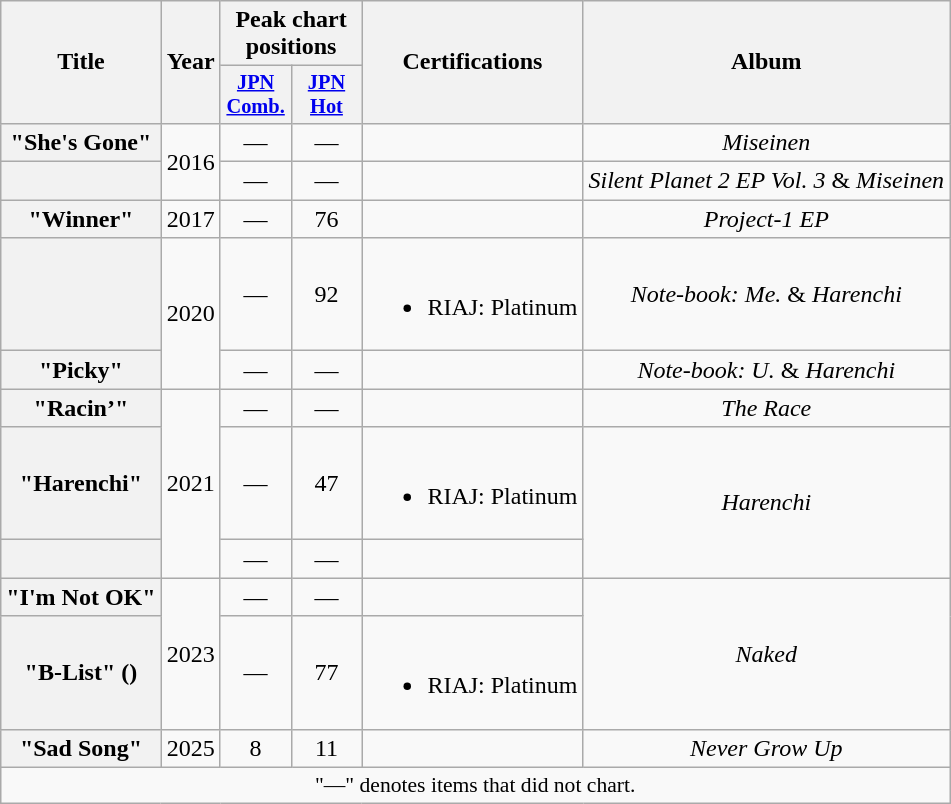<table class="wikitable plainrowheaders" style="text-align:center;">
<tr>
<th scope="col" rowspan="2">Title</th>
<th scope="col" rowspan="2">Year</th>
<th scope="col" colspan="2">Peak chart positions</th>
<th scope="col" rowspan="2">Certifications</th>
<th scope="col" rowspan="2">Album</th>
</tr>
<tr>
<th style="width:3em;font-size:85%"><a href='#'>JPN<br>Comb.</a><br></th>
<th style="width:3em;font-size:85%"><a href='#'>JPN<br>Hot</a><br></th>
</tr>
<tr>
<th scope="row">"She's Gone"</th>
<td rowspan="2">2016</td>
<td>—</td>
<td>—</td>
<td></td>
<td><em>Miseinen</em></td>
</tr>
<tr>
<th scope="row"><br></th>
<td>—</td>
<td>—</td>
<td></td>
<td><em>Silent Planet 2 EP Vol. 3</em> & <em>Miseinen</em></td>
</tr>
<tr>
<th scope="row">"Winner"<br></th>
<td>2017</td>
<td>—</td>
<td>76</td>
<td></td>
<td><em>Project-1 EP</em></td>
</tr>
<tr>
<th scope="row"></th>
<td rowspan="2">2020</td>
<td>—</td>
<td>92</td>
<td><br><ul><li>RIAJ: Platinum </li></ul></td>
<td><em>Note-book: Me.</em> & <em>Harenchi</em></td>
</tr>
<tr>
<th scope="row">"Picky"</th>
<td>—</td>
<td>—</td>
<td></td>
<td><em>Note-book: U.</em> & <em>Harenchi</em></td>
</tr>
<tr>
<th scope="row">"Racin’"<br></th>
<td rowspan="3">2021</td>
<td>—</td>
<td>—</td>
<td></td>
<td><em>The Race</em></td>
</tr>
<tr>
<th scope="row">"Harenchi"</th>
<td>—</td>
<td>47</td>
<td><br><ul><li>RIAJ: Platinum </li></ul></td>
<td rowspan="2"><em>Harenchi</em></td>
</tr>
<tr>
<th scope="row"></th>
<td>—</td>
<td>—</td>
</tr>
<tr>
<th scope="row">"I'm Not OK"</th>
<td rowspan="2">2023</td>
<td>—</td>
<td>—</td>
<td></td>
<td rowspan="2"><em>Naked</em></td>
</tr>
<tr>
<th scope="row">"B-List" ()</th>
<td>—</td>
<td>77</td>
<td><br><ul><li>RIAJ: Platinum </li></ul></td>
</tr>
<tr>
<th scope="row">"Sad Song"</th>
<td>2025</td>
<td>8</td>
<td>11</td>
<td></td>
<td><em>Never Grow Up</em></td>
</tr>
<tr>
<td colspan="12" align="center" style="font-size:90%;">"—" denotes items that did not chart.</td>
</tr>
</table>
